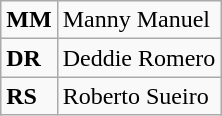<table class="wikitable">
<tr>
<td><strong>MM</strong></td>
<td>Manny Manuel</td>
</tr>
<tr>
<td><strong>DR</strong></td>
<td>Deddie Romero</td>
</tr>
<tr>
<td><strong>RS</strong></td>
<td>Roberto Sueiro</td>
</tr>
</table>
